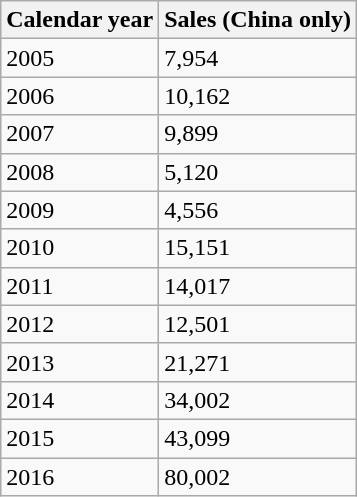<table class="wikitable">
<tr>
<th>Calendar year</th>
<th>Sales (China only)</th>
</tr>
<tr>
<td>2005</td>
<td>7,954</td>
</tr>
<tr>
<td>2006</td>
<td>10,162</td>
</tr>
<tr>
<td>2007</td>
<td>9,899</td>
</tr>
<tr>
<td>2008</td>
<td>5,120</td>
</tr>
<tr>
<td>2009</td>
<td>4,556</td>
</tr>
<tr>
<td>2010</td>
<td>15,151</td>
</tr>
<tr>
<td>2011</td>
<td>14,017</td>
</tr>
<tr>
<td>2012</td>
<td>12,501</td>
</tr>
<tr>
<td>2013</td>
<td>21,271</td>
</tr>
<tr>
<td>2014</td>
<td>34,002</td>
</tr>
<tr>
<td>2015</td>
<td>43,099</td>
</tr>
<tr>
<td>2016</td>
<td>80,002</td>
</tr>
</table>
